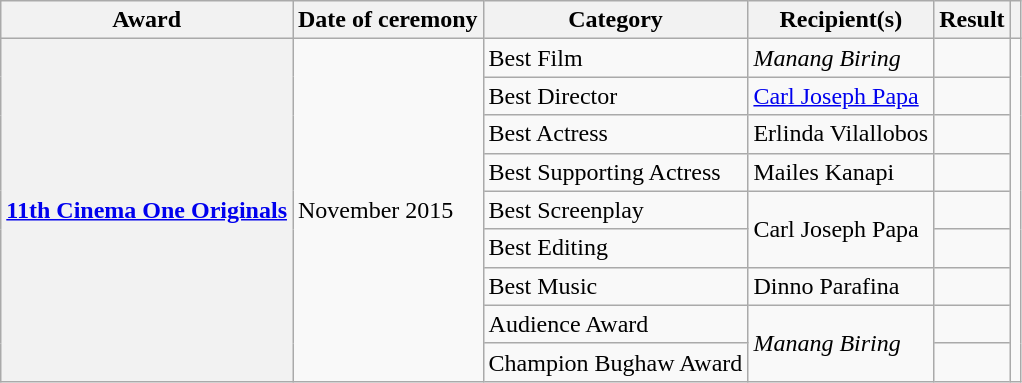<table class="wikitable sortable plainrowheaders">
<tr>
<th scope="col">Award</th>
<th scope="col" data-sort-type="date">Date of ceremony</th>
<th scope="col">Category</th>
<th scope="col">Recipient(s)</th>
<th scope="col">Result</th>
<th scope="col" class="unsortable"></th>
</tr>
<tr>
<th rowspan="9" scope="row"><a href='#'>11th Cinema One Originals</a></th>
<td rowspan="9">November 2015</td>
<td>Best Film</td>
<td><em>Manang Biring</em></td>
<td></td>
<td rowspan="9"></td>
</tr>
<tr>
<td>Best Director</td>
<td><a href='#'>Carl Joseph Papa</a></td>
<td></td>
</tr>
<tr>
<td>Best Actress</td>
<td>Erlinda Vilallobos</td>
<td></td>
</tr>
<tr>
<td>Best Supporting Actress</td>
<td>Mailes Kanapi</td>
<td></td>
</tr>
<tr>
<td>Best Screenplay</td>
<td rowspan="2">Carl Joseph Papa</td>
<td></td>
</tr>
<tr>
<td>Best Editing</td>
<td></td>
</tr>
<tr>
<td>Best Music</td>
<td>Dinno Parafina</td>
<td></td>
</tr>
<tr>
<td>Audience Award</td>
<td rowspan="2"><em>Manang Biring</em></td>
<td></td>
</tr>
<tr>
<td>Champion Bughaw Award</td>
<td></td>
</tr>
</table>
